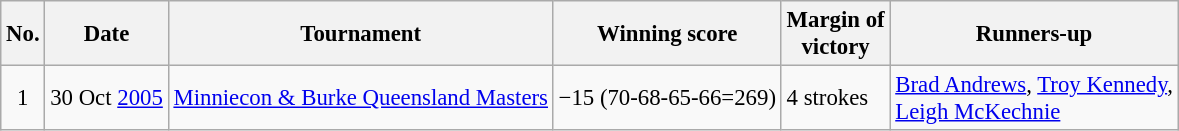<table class="wikitable" style="font-size:95%;">
<tr>
<th>No.</th>
<th>Date</th>
<th>Tournament</th>
<th>Winning score</th>
<th>Margin of<br>victory</th>
<th>Runners-up</th>
</tr>
<tr>
<td align=center>1</td>
<td align=right>30 Oct <a href='#'>2005</a></td>
<td><a href='#'>Minniecon & Burke Queensland Masters</a></td>
<td>−15 (70-68-65-66=269)</td>
<td>4 strokes</td>
<td> <a href='#'>Brad Andrews</a>,  <a href='#'>Troy Kennedy</a>,<br> <a href='#'>Leigh McKechnie</a></td>
</tr>
</table>
